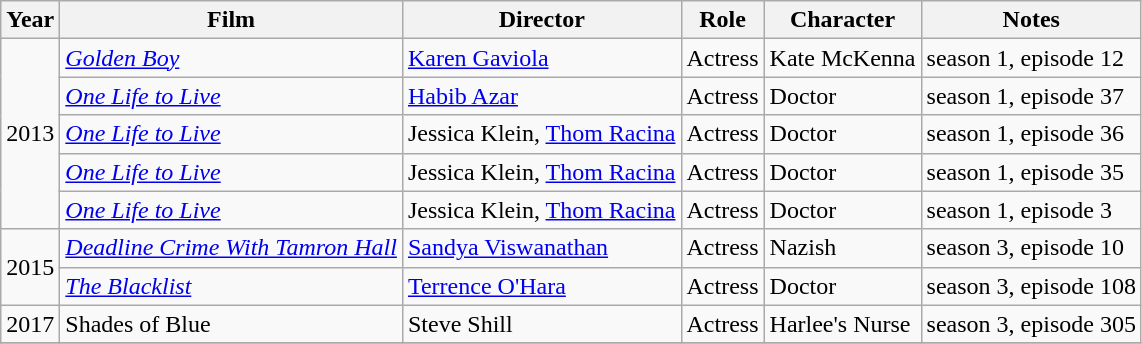<table class="wikitable sortable">
<tr>
<th>Year</th>
<th>Film</th>
<th>Director</th>
<th>Role</th>
<th>Character</th>
<th>Notes</th>
</tr>
<tr>
<td rowspan="5">2013</td>
<td><em><a href='#'>Golden Boy</a></em></td>
<td><a href='#'>Karen Gaviola</a></td>
<td>Actress</td>
<td>Kate McKenna</td>
<td>season 1, episode 12</td>
</tr>
<tr>
<td><em><a href='#'>One Life to Live</a></em></td>
<td><a href='#'>Habib Azar</a></td>
<td>Actress</td>
<td>Doctor</td>
<td>season 1, episode 37</td>
</tr>
<tr>
<td><em><a href='#'>One Life to Live</a></em></td>
<td>Jessica Klein, <a href='#'>Thom Racina</a></td>
<td>Actress</td>
<td>Doctor</td>
<td>season 1, episode 36</td>
</tr>
<tr>
<td><em><a href='#'>One Life to Live</a></em></td>
<td>Jessica Klein, <a href='#'>Thom Racina</a></td>
<td>Actress</td>
<td>Doctor</td>
<td>season 1, episode 35</td>
</tr>
<tr>
<td><em><a href='#'>One Life to Live</a></em></td>
<td>Jessica Klein, <a href='#'>Thom Racina</a></td>
<td>Actress</td>
<td>Doctor</td>
<td>season 1, episode 3</td>
</tr>
<tr>
<td rowspan="2">2015</td>
<td><em><a href='#'>Deadline Crime With Tamron Hall</a></em></td>
<td><a href='#'>Sandya Viswanathan</a></td>
<td>Actress</td>
<td>Nazish</td>
<td>season 3, episode 10</td>
</tr>
<tr>
<td><em><a href='#'>The Blacklist</a></em></td>
<td><a href='#'>Terrence O'Hara</a></td>
<td>Actress</td>
<td>Doctor</td>
<td>season 3, episode 108</td>
</tr>
<tr>
<td>2017</td>
<td>Shades of Blue</td>
<td>Steve Shill</td>
<td>Actress</td>
<td>Harlee's Nurse</td>
<td>season 3, episode 305</td>
</tr>
<tr>
</tr>
</table>
